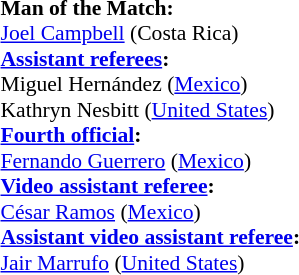<table width=50% style="font-size:90%">
<tr>
<td><br><strong>Man of the Match:</strong>
<br><a href='#'>Joel Campbell</a> (Costa Rica)<br><strong><a href='#'>Assistant referees</a>:</strong>
<br>Miguel Hernández (<a href='#'>Mexico</a>)
<br>Kathryn Nesbitt (<a href='#'>United States</a>)
<br><strong><a href='#'>Fourth official</a>:</strong>
<br><a href='#'>Fernando Guerrero</a> (<a href='#'>Mexico</a>)
<br><strong><a href='#'>Video assistant referee</a>:</strong>
<br><a href='#'>César Ramos</a> (<a href='#'>Mexico</a>)
<br><strong><a href='#'>Assistant video assistant referee</a>:</strong>
<br><a href='#'>Jair Marrufo</a> (<a href='#'>United States</a>)</td>
</tr>
</table>
